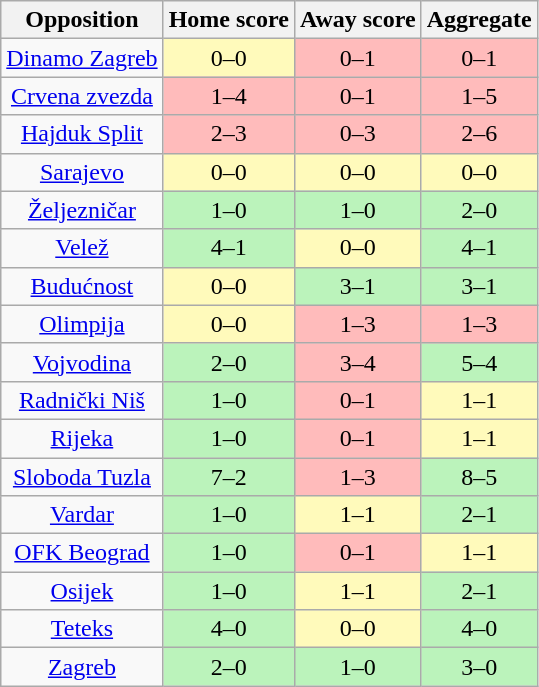<table class="wikitable" style="text-align: center;">
<tr>
<th>Opposition</th>
<th>Home score</th>
<th>Away score</th>
<th>Aggregate</th>
</tr>
<tr>
<td><a href='#'>Dinamo Zagreb</a></td>
<td style="background:#fffabb;">0–0</td>
<td style="background:#fbb;">0–1</td>
<td style="background:#fbb;">0–1</td>
</tr>
<tr>
<td><a href='#'>Crvena zvezda</a></td>
<td style="background:#fbb;">1–4</td>
<td style="background:#fbb;">0–1</td>
<td style="background:#fbb;">1–5</td>
</tr>
<tr>
<td><a href='#'>Hajduk Split</a></td>
<td style="background:#fbb;">2–3</td>
<td style="background:#fbb;">0–3</td>
<td style="background:#fbb;">2–6</td>
</tr>
<tr>
<td><a href='#'>Sarajevo</a></td>
<td style="background:#fffabb;">0–0</td>
<td style="background:#fffabb;">0–0</td>
<td style="background:#fffabb;">0–0</td>
</tr>
<tr>
<td><a href='#'>Željezničar</a></td>
<td style="background:#bbf3bb;">1–0</td>
<td style="background:#bbf3bb;">1–0</td>
<td style="background:#bbf3bb;">2–0</td>
</tr>
<tr>
<td><a href='#'>Velež</a></td>
<td style="background:#bbf3bb;">4–1</td>
<td style="background:#fffabb;">0–0</td>
<td style="background:#bbf3bb;">4–1</td>
</tr>
<tr>
<td><a href='#'>Budućnost</a></td>
<td style="background:#fffabb;">0–0</td>
<td style="background:#bbf3bb;">3–1</td>
<td style="background:#bbf3bb;">3–1</td>
</tr>
<tr>
<td><a href='#'>Olimpija</a></td>
<td style="background:#fffabb;">0–0</td>
<td style="background:#fbb;">1–3</td>
<td style="background:#fbb;">1–3</td>
</tr>
<tr>
<td><a href='#'>Vojvodina</a></td>
<td style="background:#bbf3bb;">2–0</td>
<td style="background:#fbb;">3–4</td>
<td style="background:#bbf3bb;">5–4</td>
</tr>
<tr>
<td><a href='#'>Radnički Niš</a></td>
<td style="background:#bbf3bb;">1–0</td>
<td style="background:#fbb;">0–1</td>
<td style="background:#fffabb;">1–1</td>
</tr>
<tr>
<td><a href='#'>Rijeka</a></td>
<td style="background:#bbf3bb;">1–0</td>
<td style="background:#fbb;">0–1</td>
<td style="background:#fffabb;">1–1</td>
</tr>
<tr>
<td><a href='#'>Sloboda Tuzla</a></td>
<td style="background:#bbf3bb;">7–2</td>
<td style="background:#fbb;">1–3</td>
<td style="background:#bbf3bb;">8–5</td>
</tr>
<tr>
<td><a href='#'>Vardar</a></td>
<td style="background:#bbf3bb;">1–0</td>
<td style="background:#fffabb;">1–1</td>
<td style="background:#bbf3bb;">2–1</td>
</tr>
<tr>
<td><a href='#'>OFK Beograd</a></td>
<td style="background:#bbf3bb;">1–0</td>
<td style="background:#fbb;">0–1</td>
<td style="background:#fffabb;">1–1</td>
</tr>
<tr>
<td><a href='#'>Osijek</a></td>
<td style="background:#bbf3bb;">1–0</td>
<td style="background:#fffabb;">1–1</td>
<td style="background:#bbf3bb;">2–1</td>
</tr>
<tr>
<td><a href='#'>Teteks</a></td>
<td style="background:#bbf3bb;">4–0</td>
<td style="background:#fffabb;">0–0</td>
<td style="background:#bbf3bb;">4–0</td>
</tr>
<tr>
<td><a href='#'>Zagreb</a></td>
<td style="background:#bbf3bb;">2–0</td>
<td style="background:#bbf3bb;">1–0</td>
<td style="background:#bbf3bb;">3–0</td>
</tr>
</table>
